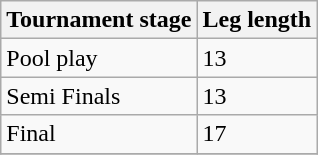<table class="wikitable">
<tr>
<th>Tournament stage</th>
<th>Leg length</th>
</tr>
<tr>
<td>Pool play</td>
<td>13</td>
</tr>
<tr>
<td>Semi Finals</td>
<td>13</td>
</tr>
<tr>
<td>Final</td>
<td>17</td>
</tr>
<tr>
</tr>
</table>
